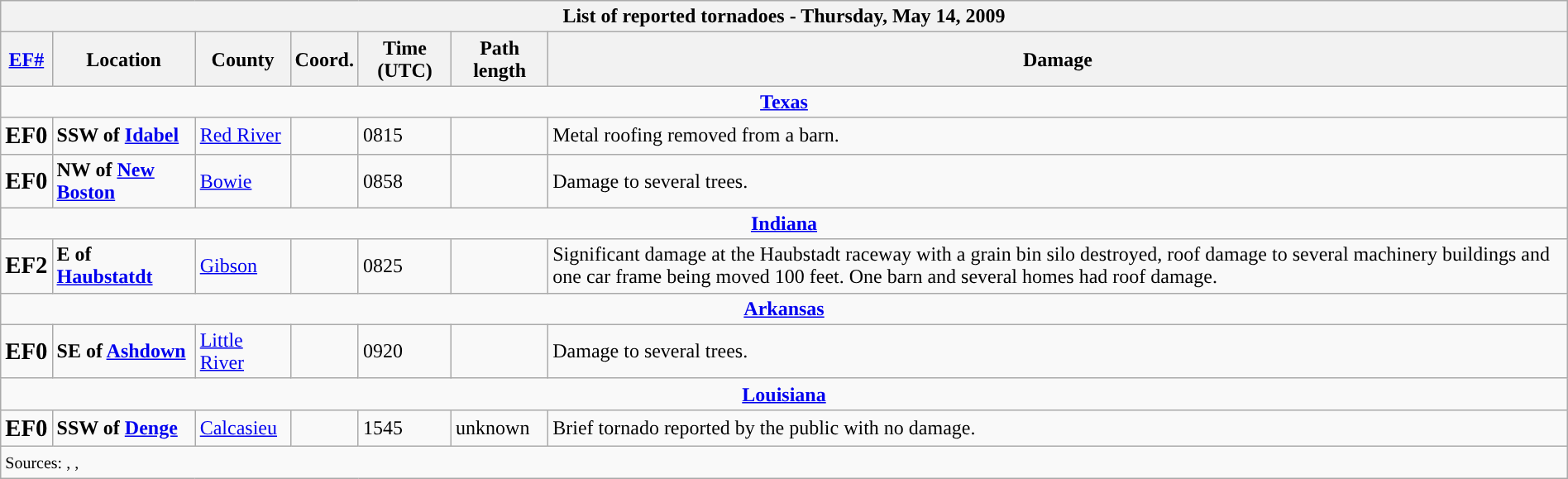<table class="wikitable collapsible" width="100%">
<tr>
<th colspan="7">List of reported tornadoes - Thursday, May 14, 2009</th>
</tr>
<tr>
<th><a href='#'>EF#</a></th>
<th>Location</th>
<th>County</th>
<th>Coord.</th>
<th>Time (UTC)</th>
<th>Path length</th>
<th>Damage</th>
</tr>
<tr>
<td colspan="7" align=center><strong><a href='#'>Texas</a></strong></td>
</tr>
<tr>
<td><big><strong>EF0</strong></big></td>
<td><strong>SSW of <a href='#'>Idabel</a></strong></td>
<td><a href='#'>Red River</a></td>
<td></td>
<td>0815</td>
<td></td>
<td>Metal roofing removed from a barn.</td>
</tr>
<tr>
<td><big><strong>EF0</strong></big></td>
<td><strong>NW of <a href='#'>New Boston</a></strong></td>
<td><a href='#'>Bowie</a></td>
<td></td>
<td>0858</td>
<td></td>
<td>Damage to several trees.</td>
</tr>
<tr>
<td colspan="7" align=center><strong><a href='#'>Indiana</a></strong></td>
</tr>
<tr>
<td><big><strong>EF2</strong></big></td>
<td><strong>E of <a href='#'>Haubstatdt</a></strong></td>
<td><a href='#'>Gibson</a></td>
<td></td>
<td>0825</td>
<td></td>
<td>Significant damage at the Haubstadt raceway with a grain bin silo destroyed, roof damage to several machinery buildings and one car frame being moved 100 feet. One barn and several homes had roof damage.</td>
</tr>
<tr>
<td colspan="7" align=center><strong><a href='#'>Arkansas</a></strong></td>
</tr>
<tr>
<td><big><strong>EF0</strong></big></td>
<td><strong>SE of <a href='#'>Ashdown</a></strong></td>
<td><a href='#'>Little River</a></td>
<td></td>
<td>0920</td>
<td></td>
<td>Damage to several trees.</td>
</tr>
<tr>
<td colspan="7" align=center><strong><a href='#'>Louisiana</a></strong></td>
</tr>
<tr>
<td><big><strong>EF0</strong></big></td>
<td><strong>SSW of <a href='#'>Denge</a></strong></td>
<td><a href='#'>Calcasieu</a></td>
<td></td>
<td>1545</td>
<td>unknown</td>
<td>Brief tornado reported by the public with no damage.</td>
</tr>
<tr>
<td colspan="7"><small>Sources: , , </small></td>
</tr>
</table>
